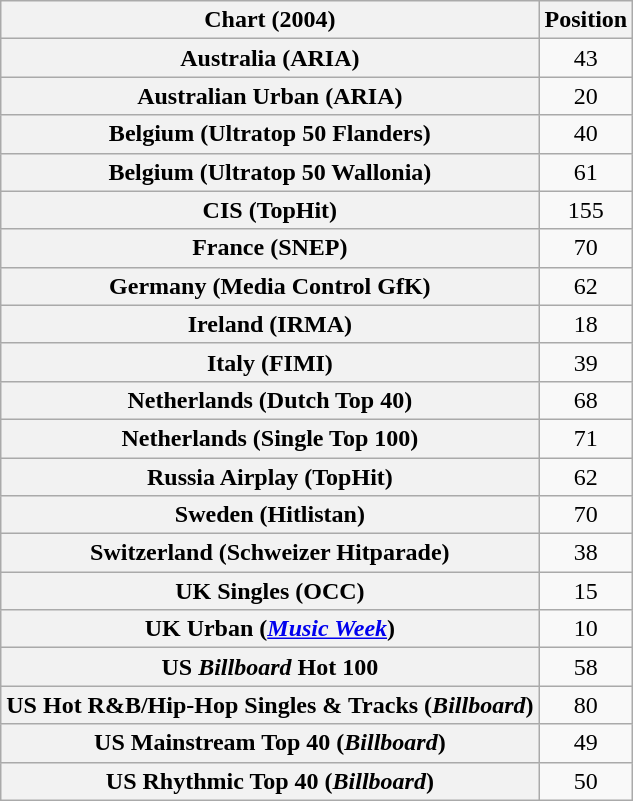<table class="wikitable sortable plainrowheaders" style="text-align:center">
<tr>
<th scope="col">Chart (2004)</th>
<th scope="col">Position</th>
</tr>
<tr>
<th scope="row">Australia (ARIA)</th>
<td>43</td>
</tr>
<tr>
<th scope="row">Australian Urban (ARIA)</th>
<td>20</td>
</tr>
<tr>
<th scope="row">Belgium (Ultratop 50 Flanders)</th>
<td>40</td>
</tr>
<tr>
<th scope="row">Belgium (Ultratop 50 Wallonia)</th>
<td>61</td>
</tr>
<tr>
<th scope="row">CIS (TopHit)</th>
<td>155</td>
</tr>
<tr>
<th scope="row">France (SNEP)</th>
<td>70</td>
</tr>
<tr>
<th scope="row">Germany (Media Control GfK)</th>
<td>62</td>
</tr>
<tr>
<th scope="row">Ireland (IRMA)</th>
<td>18</td>
</tr>
<tr>
<th scope="row">Italy (FIMI)</th>
<td>39</td>
</tr>
<tr>
<th scope="row">Netherlands (Dutch Top 40)</th>
<td>68</td>
</tr>
<tr>
<th scope="row">Netherlands (Single Top 100)</th>
<td>71</td>
</tr>
<tr>
<th scope="row">Russia Airplay (TopHit)</th>
<td>62</td>
</tr>
<tr>
<th scope="row">Sweden (Hitlistan)</th>
<td>70</td>
</tr>
<tr>
<th scope="row">Switzerland (Schweizer Hitparade)</th>
<td>38</td>
</tr>
<tr>
<th scope="row">UK Singles (OCC)</th>
<td>15</td>
</tr>
<tr>
<th scope="row">UK Urban (<em><a href='#'>Music Week</a></em>)</th>
<td>10</td>
</tr>
<tr>
<th scope="row">US <em>Billboard</em> Hot 100</th>
<td>58</td>
</tr>
<tr>
<th scope="row">US Hot R&B/Hip-Hop Singles & Tracks (<em>Billboard</em>)</th>
<td>80</td>
</tr>
<tr>
<th scope="row">US Mainstream Top 40 (<em>Billboard</em>)</th>
<td>49</td>
</tr>
<tr>
<th scope="row">US Rhythmic Top 40 (<em>Billboard</em>)</th>
<td>50</td>
</tr>
</table>
